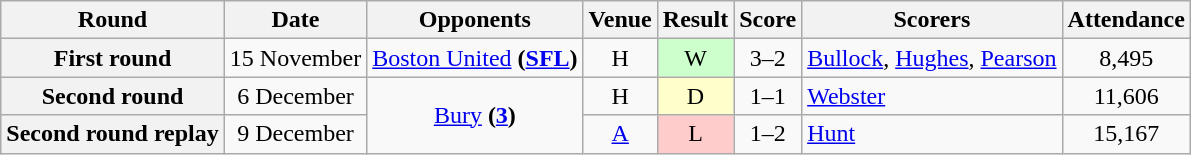<table class="wikitable" style="text-align:center">
<tr>
<th>Round</th>
<th>Date</th>
<th>Opponents</th>
<th>Venue</th>
<th>Result</th>
<th>Score</th>
<th>Scorers</th>
<th>Attendance</th>
</tr>
<tr>
<th>First round</th>
<td>15 November</td>
<td><a href='#'>Boston United</a> <strong>(<a href='#'>SFL</a>)</strong></td>
<td>H</td>
<td style="background-color:#CCFFCC">W</td>
<td>3–2</td>
<td align="left"><a href='#'>Bullock</a>, <a href='#'>Hughes</a>, <a href='#'>Pearson</a></td>
<td>8,495</td>
</tr>
<tr>
<th>Second round</th>
<td>6 December</td>
<td rowspan=2><a href='#'>Bury</a> <strong>(<a href='#'>3</a>)</strong></td>
<td>H</td>
<td style="background-color:#FFFFCC">D</td>
<td>1–1</td>
<td align="left"><a href='#'>Webster</a></td>
<td>11,606</td>
</tr>
<tr>
<th>Second round replay</th>
<td>9 December</td>
<td><a href='#'>A</a></td>
<td style="background-color:#FFCCCC">L</td>
<td>1–2</td>
<td align="left"><a href='#'>Hunt</a></td>
<td>15,167</td>
</tr>
</table>
